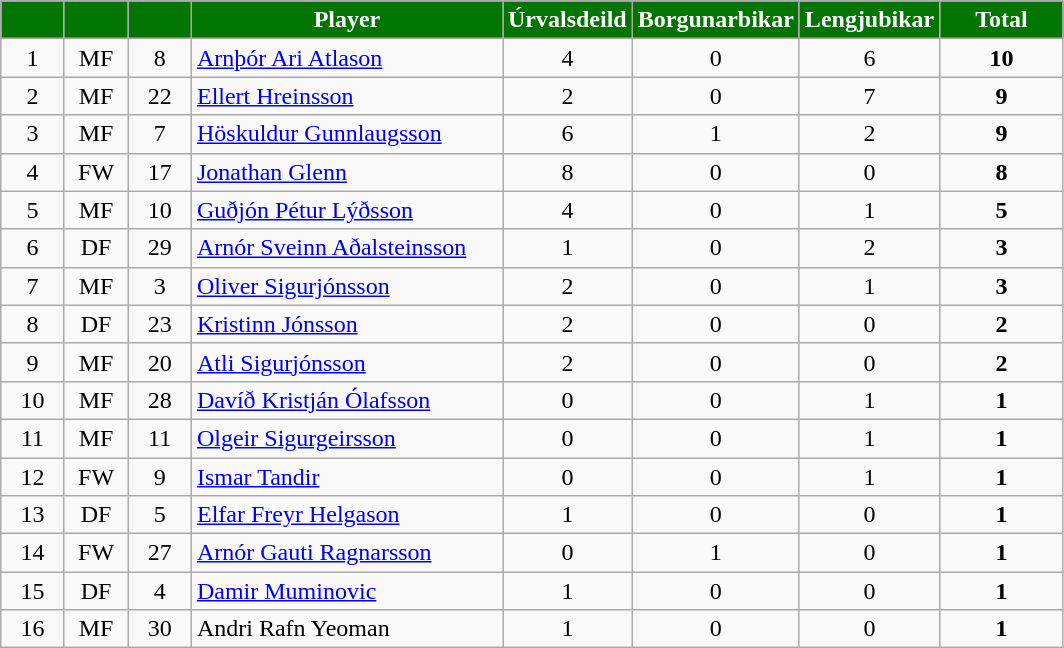<table class="wikitable" style="text-align:center;">
<tr>
<th style="background:#007500; color:white; width:35px;"></th>
<th style="background:#007500; color:white; width:35px;"></th>
<th style="background:#007500; color:white; width:35px;"></th>
<th style="background:#007500; color:white; width:200px;">Player</th>
<th style="background:#007500; color:white; width:75px;">Úrvalsdeild</th>
<th style="background:#007500; color:white; width:75px;">Borgunarbikar</th>
<th style="background:#007500; color:white; width:75px;">Lengjubikar</th>
<th style="background:#007500; color:white; width:75px;"><strong>Total</strong></th>
</tr>
<tr>
<td rowspan=1>1</td>
<td>MF</td>
<td>8</td>
<td align=left> <a href='#'>Arnþór Ari Atlason</a></td>
<td>4</td>
<td>0</td>
<td>6</td>
<td><strong>10</strong></td>
</tr>
<tr>
<td rowspan=1>2</td>
<td>MF</td>
<td>22</td>
<td align=left> <a href='#'>Ellert Hreinsson</a></td>
<td>2</td>
<td>0</td>
<td>7</td>
<td><strong>9</strong></td>
</tr>
<tr>
<td rowspan=1>3</td>
<td>MF</td>
<td>7</td>
<td align=left> <a href='#'>Höskuldur Gunnlaugsson</a></td>
<td>6</td>
<td>1</td>
<td>2</td>
<td><strong>9</strong></td>
</tr>
<tr>
<td rowspan=1>4</td>
<td>FW</td>
<td>17</td>
<td align=left> <a href='#'>Jonathan Glenn</a></td>
<td>8</td>
<td>0</td>
<td>0</td>
<td><strong>8</strong></td>
</tr>
<tr>
<td rowspan=1>5</td>
<td>MF</td>
<td>10</td>
<td align=left> <a href='#'>Guðjón Pétur Lýðsson</a></td>
<td>4</td>
<td>0</td>
<td>1</td>
<td><strong>5</strong></td>
</tr>
<tr>
<td rowspan=1>6</td>
<td>DF</td>
<td>29</td>
<td align=left> <a href='#'>Arnór Sveinn Aðalsteinsson</a></td>
<td>1</td>
<td>0</td>
<td>2</td>
<td><strong>3</strong></td>
</tr>
<tr>
<td rowspan=1>7</td>
<td>MF</td>
<td>3</td>
<td align=left> <a href='#'>Oliver Sigurjónsson</a></td>
<td>2</td>
<td>0</td>
<td>1</td>
<td><strong>3</strong></td>
</tr>
<tr>
<td rowspan=1>8</td>
<td>DF</td>
<td>23</td>
<td align=left> <a href='#'>Kristinn Jónsson</a></td>
<td>2</td>
<td>0</td>
<td>0</td>
<td><strong>2</strong></td>
</tr>
<tr>
<td rowspan=1>9</td>
<td>MF</td>
<td>20</td>
<td align=left> <a href='#'>Atli Sigurjónsson</a></td>
<td>2</td>
<td>0</td>
<td>0</td>
<td><strong>2</strong></td>
</tr>
<tr>
<td rowspan=1>10</td>
<td>MF</td>
<td>28</td>
<td align=left> <a href='#'>Davíð Kristján Ólafsson</a></td>
<td>0</td>
<td>0</td>
<td>1</td>
<td><strong>1</strong></td>
</tr>
<tr>
<td rowspan=1>11</td>
<td>MF</td>
<td>11</td>
<td align=left> <a href='#'>Olgeir Sigurgeirsson</a></td>
<td>0</td>
<td>0</td>
<td>1</td>
<td><strong>1</strong></td>
</tr>
<tr>
<td rowspan=1>12</td>
<td>FW</td>
<td>9</td>
<td align=left> <a href='#'>Ismar Tandir</a></td>
<td>0</td>
<td>0</td>
<td>1</td>
<td><strong>1</strong></td>
</tr>
<tr>
<td rowspan=1>13</td>
<td>DF</td>
<td>5</td>
<td align=left> <a href='#'>Elfar Freyr Helgason</a></td>
<td>1</td>
<td>0</td>
<td>0</td>
<td><strong>1</strong></td>
</tr>
<tr>
<td rowspan=1>14</td>
<td>FW</td>
<td>27</td>
<td align=left> <a href='#'>Arnór Gauti Ragnarsson</a></td>
<td>0</td>
<td>1</td>
<td>0</td>
<td><strong>1</strong></td>
</tr>
<tr>
<td rowspan=1>15</td>
<td>DF</td>
<td>4</td>
<td align=left> <a href='#'>Damir Muminovic</a></td>
<td>1</td>
<td>0</td>
<td>0</td>
<td><strong>1</strong></td>
</tr>
<tr>
<td rowspan=1>16</td>
<td>MF</td>
<td>30</td>
<td align=left> Andri Rafn Yeoman</td>
<td>1</td>
<td>0</td>
<td>0</td>
<td><strong>1</strong></td>
</tr>
</table>
